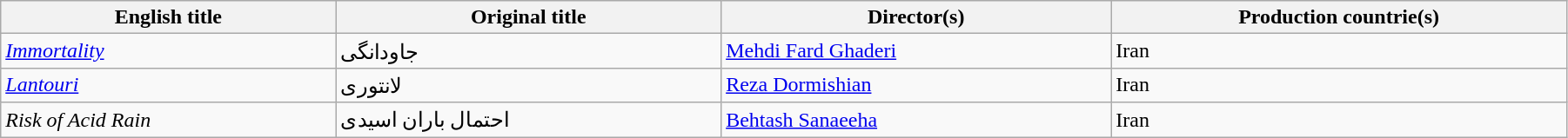<table class="wikitable" style="width:95%; margin-bottom:2px">
<tr>
<th>English title</th>
<th>Original title</th>
<th>Director(s)</th>
<th>Production countrie(s)</th>
</tr>
<tr>
<td><em><a href='#'>Immortality</a></em></td>
<td>جاودانگی</td>
<td><a href='#'>Mehdi Fard Ghaderi</a></td>
<td>Iran</td>
</tr>
<tr>
<td><em><a href='#'>Lantouri</a></em></td>
<td>لانتوری</td>
<td><a href='#'>Reza Dormishian</a></td>
<td>Iran</td>
</tr>
<tr>
<td><em>Risk of Acid Rain</em></td>
<td>احتمال باران اسیدی</td>
<td><a href='#'>Behtash Sanaeeha</a></td>
<td>Iran</td>
</tr>
</table>
